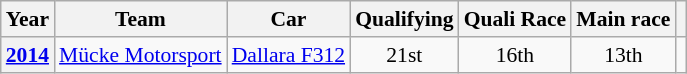<table class="wikitable" style="text-align:center; font-size:90%">
<tr>
<th scope="col">Year</th>
<th scope="col">Team</th>
<th scope="col">Car</th>
<th scope="col">Qualifying</th>
<th scope="col">Quali Race</th>
<th scope="col">Main race</th>
<th scope="col"></th>
</tr>
<tr>
<th scope="row"><a href='#'>2014</a></th>
<td align="left"> <a href='#'>Mücke Motorsport</a></td>
<td align="left"><a href='#'>Dallara F312</a></td>
<td>21st</td>
<td>16th</td>
<td>13th</td>
<td></td>
</tr>
</table>
